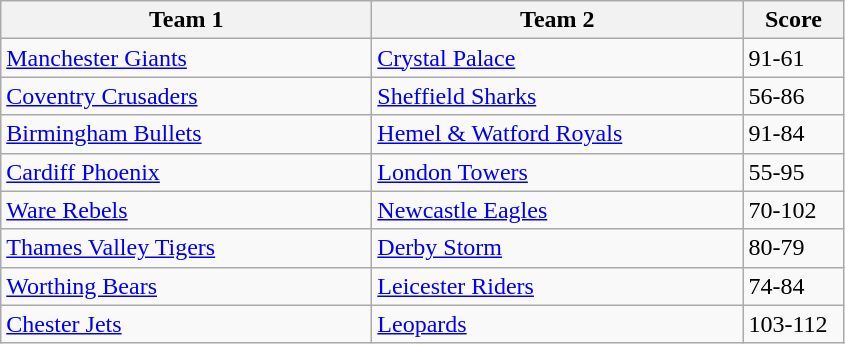<table class="wikitable" style="font-size: 100%">
<tr>
<th width=240>Team 1</th>
<th width=240>Team 2</th>
<th width=60>Score</th>
</tr>
<tr>
<td><a href='#'>Manchester Giants</a></td>
<td><a href='#'>Crystal Palace</a></td>
<td>91-61</td>
</tr>
<tr>
<td><a href='#'>Coventry Crusaders</a></td>
<td><a href='#'>Sheffield Sharks</a></td>
<td>56-86</td>
</tr>
<tr>
<td><a href='#'>Birmingham Bullets</a></td>
<td><a href='#'>Hemel & Watford Royals</a></td>
<td>91-84</td>
</tr>
<tr>
<td><a href='#'>Cardiff Phoenix</a></td>
<td><a href='#'>London Towers</a></td>
<td>55-95</td>
</tr>
<tr>
<td><a href='#'>Ware Rebels</a></td>
<td><a href='#'>Newcastle Eagles</a></td>
<td>70-102</td>
</tr>
<tr>
<td><a href='#'>Thames Valley Tigers</a></td>
<td><a href='#'>Derby Storm</a></td>
<td>80-79</td>
</tr>
<tr>
<td><a href='#'>Worthing Bears</a></td>
<td><a href='#'>Leicester Riders</a></td>
<td>74-84</td>
</tr>
<tr>
<td><a href='#'>Chester Jets</a></td>
<td><a href='#'>Leopards</a></td>
<td>103-112</td>
</tr>
</table>
